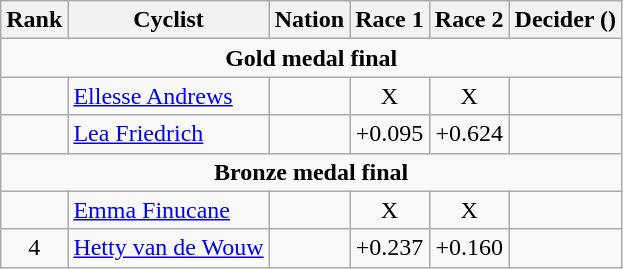<table class="wikitable" style="text-align:center">
<tr>
<th>Rank</th>
<th>Cyclist</th>
<th>Nation</th>
<th>Race 1</th>
<th>Race 2</th>
<th>Decider ()</th>
</tr>
<tr>
<td colspan=6><strong>Gold medal final</strong></td>
</tr>
<tr>
<td></td>
<td align=left><a href='#'>Ellesse Andrews</a></td>
<td align=left></td>
<td>X</td>
<td>X</td>
<td></td>
</tr>
<tr>
<td></td>
<td align=left><a href='#'>Lea Friedrich</a></td>
<td align=left></td>
<td>+0.095</td>
<td>+0.624</td>
<td></td>
</tr>
<tr>
<td colspan=6><strong>Bronze medal final</strong></td>
</tr>
<tr>
<td></td>
<td align=left><a href='#'>Emma Finucane</a></td>
<td align=left></td>
<td>X</td>
<td>X</td>
<td></td>
</tr>
<tr>
<td>4</td>
<td align=left><a href='#'>Hetty van de Wouw</a></td>
<td align=left></td>
<td>+0.237</td>
<td>+0.160</td>
<td></td>
</tr>
</table>
